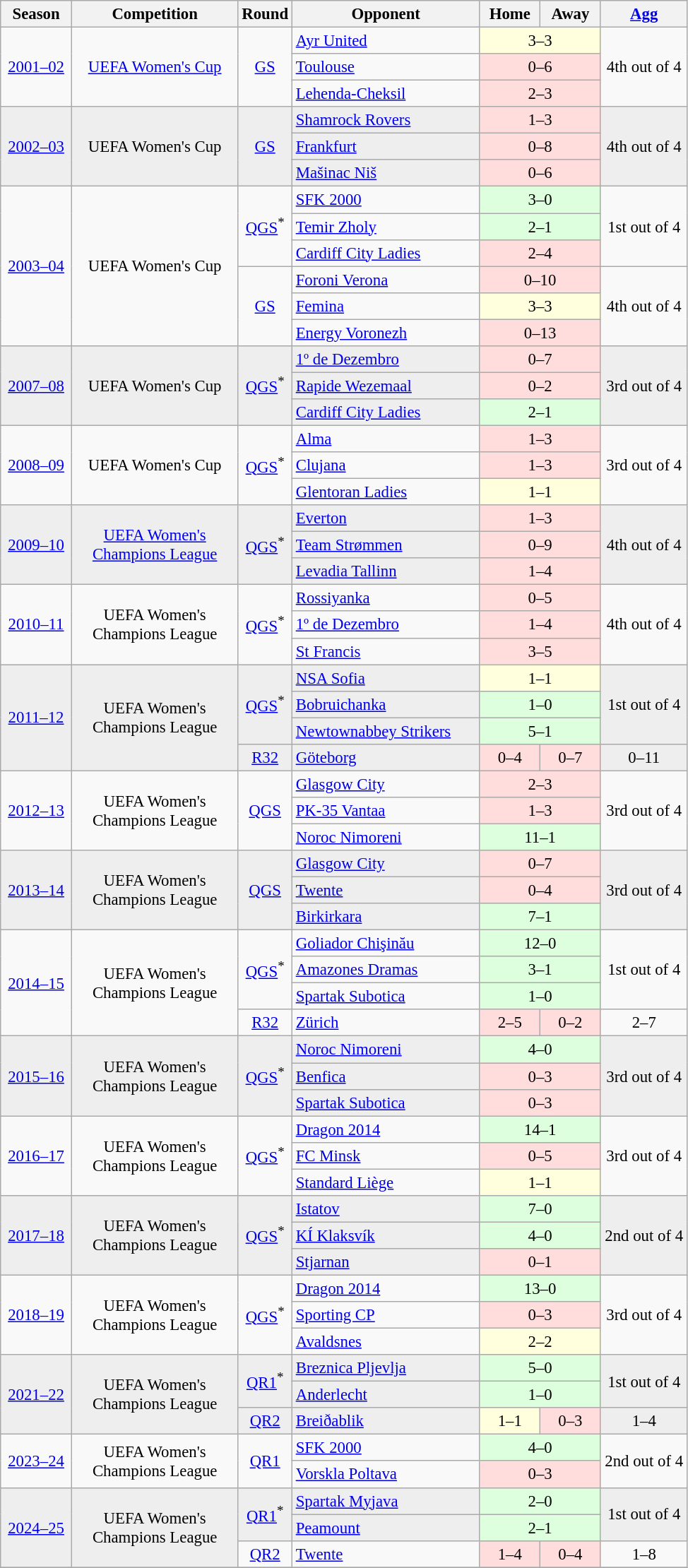<table class="wikitable" style="font-size:95%; text-align: center;">
<tr>
<th width="60">Season</th>
<th width="150">Competition</th>
<th width="30">Round</th>
<th width="170">Opponent</th>
<th width="50">Home</th>
<th width="50">Away</th>
<th width="75"><a href='#'>Agg</a></th>
</tr>
<tr>
<td rowspan="3"><a href='#'>2001–02</a></td>
<td rowspan="3"><a href='#'>UEFA Women's Cup</a></td>
<td rowspan="3"><a href='#'>GS</a></td>
<td align="left"> <a href='#'>Ayr United</a></td>
<td colspan="2" bgcolor="#ffffdd">3–3</td>
<td rowspan="3">4th out of 4</td>
</tr>
<tr>
<td align="left"> <a href='#'>Toulouse</a></td>
<td colspan="2" bgcolor="#ffdddd">0–6</td>
</tr>
<tr>
<td align="left"> <a href='#'>Lehenda-Cheksil</a></td>
<td colspan="2" bgcolor="#ffdddd">2–3</td>
</tr>
<tr bgcolor=#EEEEEE>
<td rowspan="3"><a href='#'>2002–03</a></td>
<td rowspan="3">UEFA Women's Cup</td>
<td rowspan="3"><a href='#'>GS</a></td>
<td align="left"> <a href='#'>Shamrock Rovers</a></td>
<td colspan="2" bgcolor="#ffdddd">1–3</td>
<td rowspan="3">4th out of 4</td>
</tr>
<tr bgcolor=#EEEEEE>
<td align="left"> <a href='#'>Frankfurt</a></td>
<td colspan="2" bgcolor="#ffdddd">0–8</td>
</tr>
<tr bgcolor=#EEEEEE>
<td align="left"> <a href='#'>Mašinac Niš</a></td>
<td colspan="2" bgcolor="#ffdddd">0–6</td>
</tr>
<tr>
<td rowspan="6"><a href='#'>2003–04</a></td>
<td rowspan="6">UEFA Women's Cup</td>
<td rowspan="3"><a href='#'>QGS</a><sup>*</sup></td>
<td align="left"> <a href='#'>SFK 2000</a></td>
<td colspan="2" bgcolor="#ddffdd">3–0</td>
<td rowspan="3">1st out of 4</td>
</tr>
<tr>
<td align="left"> <a href='#'>Temir Zholy</a></td>
<td colspan="2" bgcolor="#ddffdd">2–1</td>
</tr>
<tr>
<td align="left"> <a href='#'>Cardiff City Ladies</a></td>
<td colspan="2" bgcolor="#ffdddd">2–4</td>
</tr>
<tr>
<td rowspan="3"><a href='#'>GS</a></td>
<td align="left"> <a href='#'>Foroni Verona</a></td>
<td colspan="2" bgcolor="#ffdddd">0–10</td>
<td rowspan="3">4th out of 4</td>
</tr>
<tr>
<td align="left"> <a href='#'>Femina</a></td>
<td colspan="2" bgcolor="#ffffdd">3–3</td>
</tr>
<tr>
<td align="left"> <a href='#'>Energy Voronezh</a></td>
<td colspan="2" bgcolor="#ffdddd">0–13</td>
</tr>
<tr bgcolor=#EEEEEE>
<td rowspan="3"><a href='#'>2007–08</a></td>
<td rowspan="3">UEFA Women's Cup</td>
<td rowspan="3"><a href='#'>QGS</a><sup>*</sup></td>
<td align="left"> <a href='#'>1º de Dezembro</a></td>
<td colspan="2" bgcolor="#ffdddd">0–7</td>
<td rowspan="3">3rd out of 4</td>
</tr>
<tr bgcolor=#EEEEEE>
<td align="left"> <a href='#'>Rapide Wezemaal</a></td>
<td colspan="2" bgcolor="#ffdddd">0–2</td>
</tr>
<tr bgcolor=#EEEEEE>
<td align="left"> <a href='#'>Cardiff City Ladies</a></td>
<td colspan="2" bgcolor="#ddffdd">2–1</td>
</tr>
<tr>
<td rowspan="3"><a href='#'>2008–09</a></td>
<td rowspan="3">UEFA Women's Cup</td>
<td rowspan="3"><a href='#'>QGS</a><sup>*</sup></td>
<td align="left"> <a href='#'>Alma</a></td>
<td colspan="2" bgcolor="#ffdddd">1–3</td>
<td rowspan="3">3rd out of 4</td>
</tr>
<tr>
<td align="left"> <a href='#'>Clujana</a></td>
<td colspan="2" bgcolor="#ffdddd">1–3</td>
</tr>
<tr>
<td align="left"> <a href='#'>Glentoran Ladies</a></td>
<td colspan="2" bgcolor="#ffffdd">1–1</td>
</tr>
<tr bgcolor=#EEEEEE>
<td rowspan="3"><a href='#'>2009–10</a></td>
<td rowspan="3"><a href='#'>UEFA Women's Champions League</a></td>
<td rowspan="3"><a href='#'>QGS</a><sup>*</sup></td>
<td align="left"> <a href='#'>Everton</a></td>
<td colspan="2" bgcolor="#ffdddd">1–3</td>
<td rowspan="3">4th out of 4</td>
</tr>
<tr bgcolor=#EEEEEE>
<td align="left"> <a href='#'>Team Strømmen</a></td>
<td colspan="2" bgcolor="#ffdddd">0–9</td>
</tr>
<tr bgcolor=#EEEEEE>
<td align="left"> <a href='#'>Levadia Tallinn</a></td>
<td colspan="2" bgcolor="#ffdddd">1–4</td>
</tr>
<tr>
<td rowspan="3"><a href='#'>2010–11</a></td>
<td rowspan="3">UEFA Women's Champions League</td>
<td rowspan="3"><a href='#'>QGS</a><sup>*</sup></td>
<td align="left"> <a href='#'>Rossiyanka</a></td>
<td colspan="2" bgcolor="#ffdddd">0–5</td>
<td rowspan="3">4th out of 4</td>
</tr>
<tr>
<td align="left"> <a href='#'>1º de Dezembro</a></td>
<td colspan="2" bgcolor="#ffdddd">1–4</td>
</tr>
<tr>
<td align="left"> <a href='#'>St Francis</a></td>
<td colspan="2" bgcolor="#ffdddd">3–5</td>
</tr>
<tr bgcolor=#EEEEEE>
<td rowspan="4"><a href='#'>2011–12</a></td>
<td rowspan="4">UEFA Women's Champions League</td>
<td rowspan="3"><a href='#'>QGS</a><sup>*</sup></td>
<td align="left"> <a href='#'>NSA Sofia</a></td>
<td colspan="2" bgcolor="#ffffdd">1–1</td>
<td rowspan="3">1st out of 4</td>
</tr>
<tr bgcolor=#EEEEEE>
<td align="left"> <a href='#'>Bobruichanka</a></td>
<td colspan="2" bgcolor="#ddffdd">1–0</td>
</tr>
<tr bgcolor=#EEEEEE>
<td align="left"> <a href='#'>Newtownabbey Strikers</a></td>
<td colspan="2" bgcolor="#ddffdd">5–1</td>
</tr>
<tr bgcolor=#EEEEEE>
<td><a href='#'>R32</a></td>
<td align="left"> <a href='#'>Göteborg</a></td>
<td bgcolor="#ffdddd">0–4</td>
<td bgcolor="#ffdddd">0–7</td>
<td>0–11</td>
</tr>
<tr>
<td rowspan="3"><a href='#'>2012–13</a></td>
<td rowspan="3">UEFA Women's Champions League</td>
<td rowspan="3"><a href='#'>QGS</a></td>
<td align="left"> <a href='#'>Glasgow City</a></td>
<td colspan="2" bgcolor="#ffdddd">2–3</td>
<td rowspan="3">3rd out of 4</td>
</tr>
<tr>
<td align="left"> <a href='#'>PK-35 Vantaa</a></td>
<td colspan="2" bgcolor="#ffdddd">1–3</td>
</tr>
<tr>
<td align="left"> <a href='#'>Noroc Nimoreni</a></td>
<td colspan="2" bgcolor="#ddffdd">11–1</td>
</tr>
<tr bgcolor=#EEEEEE>
<td rowspan="3"><a href='#'>2013–14</a></td>
<td rowspan="3">UEFA Women's Champions League</td>
<td rowspan="3"><a href='#'>QGS</a></td>
<td align="left"> <a href='#'>Glasgow City</a></td>
<td colspan="2" bgcolor="#ffdddd">0–7</td>
<td rowspan="3">3rd out of 4</td>
</tr>
<tr bgcolor=#EEEEEE>
<td align="left"> <a href='#'>Twente</a></td>
<td colspan="2" bgcolor="#ffdddd">0–4</td>
</tr>
<tr bgcolor=#EEEEEE>
<td align="left"> <a href='#'>Birkirkara</a></td>
<td colspan="2" bgcolor="#ddffdd">7–1</td>
</tr>
<tr>
<td rowspan="4"><a href='#'>2014–15</a></td>
<td rowspan="4">UEFA Women's Champions League</td>
<td rowspan="3"><a href='#'>QGS</a><sup>*</sup></td>
<td align="left"> <a href='#'>Goliador Chişinău</a></td>
<td colspan="2" bgcolor="#ddffdd">12–0</td>
<td rowspan="3">1st out of 4</td>
</tr>
<tr>
<td align="left"> <a href='#'>Amazones Dramas</a></td>
<td colspan="2" bgcolor="#ddffdd">3–1</td>
</tr>
<tr>
<td align="left"> <a href='#'>Spartak Subotica</a></td>
<td colspan="2" bgcolor="#ddffdd">1–0</td>
</tr>
<tr>
<td><a href='#'>R32</a></td>
<td align="left"> <a href='#'>Zürich</a></td>
<td bgcolor="#ffdddd">2–5</td>
<td bgcolor="#ffdddd">0–2</td>
<td>2–7</td>
</tr>
<tr bgcolor=#EEEEEE>
<td rowspan="3"><a href='#'>2015–16</a></td>
<td rowspan="3">UEFA Women's Champions League</td>
<td rowspan="3"><a href='#'>QGS</a><sup>*</sup></td>
<td align="left"> <a href='#'>Noroc Nimoreni</a></td>
<td colspan="2" bgcolor="#ddffdd">4–0</td>
<td rowspan="3">3rd out of 4</td>
</tr>
<tr bgcolor=#EEEEEE>
<td align="left"> <a href='#'>Benfica</a></td>
<td colspan="2" bgcolor="#ffdddd">0–3</td>
</tr>
<tr bgcolor=#EEEEEE>
<td align="left"> <a href='#'>Spartak Subotica</a></td>
<td colspan="2" bgcolor="#ffdddd">0–3</td>
</tr>
<tr>
<td rowspan="3"><a href='#'>2016–17</a></td>
<td rowspan="3">UEFA Women's Champions League</td>
<td rowspan="3"><a href='#'>QGS</a><sup>*</sup></td>
<td align="left"> <a href='#'>Dragon 2014</a></td>
<td colspan="2" bgcolor="#ddffdd">14–1</td>
<td rowspan="3">3rd out of 4</td>
</tr>
<tr>
<td align="left"> <a href='#'>FC Minsk</a></td>
<td colspan="2" bgcolor="#ffdddd">0–5</td>
</tr>
<tr>
<td align="left"> <a href='#'>Standard Liège</a></td>
<td colspan="2" bgcolor="#ffffdd">1–1</td>
</tr>
<tr bgcolor=#EEEEEE>
<td rowspan="3"><a href='#'>2017–18</a></td>
<td rowspan="3">UEFA Women's Champions League</td>
<td rowspan="3"><a href='#'>QGS</a><sup>*</sup></td>
<td align="left"> <a href='#'>Istatov</a></td>
<td colspan="2" bgcolor="#ddffdd">7–0</td>
<td rowspan="3">2nd out of 4</td>
</tr>
<tr bgcolor=#EEEEEE>
<td align="left"> <a href='#'>KÍ Klaksvík</a></td>
<td colspan="2" bgcolor="#ddffdd">4–0</td>
</tr>
<tr bgcolor=#EEEEEE>
<td align="left"> <a href='#'>Stjarnan</a></td>
<td colspan="2" bgcolor="#ffdddd">0–1</td>
</tr>
<tr>
<td rowspan="3"><a href='#'>2018–19</a></td>
<td rowspan="3">UEFA Women's Champions League</td>
<td rowspan="3"><a href='#'>QGS</a><sup>*</sup></td>
<td align="left"> <a href='#'>Dragon 2014</a></td>
<td colspan="2" bgcolor="#ddffdd">13–0</td>
<td rowspan="3">3rd out of 4</td>
</tr>
<tr>
<td align="left"> <a href='#'>Sporting CP</a></td>
<td colspan="2" bgcolor="#ffdddd">0–3</td>
</tr>
<tr>
<td align="left"> <a href='#'>Avaldsnes</a></td>
<td colspan="2" bgcolor="#ffffdd">2–2</td>
</tr>
<tr bgcolor=#EEEEEE>
<td rowspan="3"><a href='#'>2021–22</a></td>
<td rowspan="3">UEFA Women's Champions League</td>
<td rowspan="2"><a href='#'>QR1</a><sup>*</sup></td>
<td align="left"> <a href='#'>Breznica Pljevlja</a></td>
<td colspan="2" bgcolor="#ddffdd">5–0</td>
<td rowspan="2">1st out of 4</td>
</tr>
<tr bgcolor=#EEEEEE>
<td align="left"> <a href='#'>Anderlecht</a></td>
<td colspan="2" bgcolor="#ddffdd">1–0</td>
</tr>
<tr bgcolor=#EEEEEE>
<td><a href='#'>QR2</a></td>
<td align="left"> <a href='#'>Breiðablik</a></td>
<td bgcolor="#ffffdd">1–1</td>
<td bgcolor="#ffdddd">0–3</td>
<td>1–4</td>
</tr>
<tr>
<td rowspan="2"><a href='#'>2023–24</a></td>
<td rowspan="2">UEFA Women's Champions League</td>
<td rowspan="2"><a href='#'>QR1</a></td>
<td align="left"> <a href='#'>SFK 2000</a></td>
<td colspan="2" bgcolor="#ddffdd">4–0</td>
<td rowspan="2">2nd out of 4</td>
</tr>
<tr>
<td align="left"> <a href='#'>Vorskla Poltava</a></td>
<td colspan="2" bgcolor="#ffdddd">0–3</td>
</tr>
<tr bgcolor=#EEEEEE>
<td rowspan="3"><a href='#'>2024–25</a></td>
<td rowspan="3">UEFA Women's Champions League</td>
<td rowspan="2"><a href='#'>QR1</a><sup>*</sup></td>
<td align="left"> <a href='#'>Spartak Myjava</a></td>
<td colspan="2" bgcolor="ddffdd">2–0</td>
<td rowspan="2">1st out of 4</td>
</tr>
<tr bgcolor=#EEEEEE>
<td align="left"> <a href='#'>Peamount</a></td>
<td colspan="2" bgcolor="ddffdd">2–1</td>
</tr>
<tr>
<td><a href='#'>QR2</a></td>
<td align="left"> <a href='#'>Twente</a></td>
<td bgcolor="#ffdddd">1–4</td>
<td bgcolor="#ffdddd">0–4</td>
<td>1–8</td>
</tr>
<tr>
</tr>
</table>
